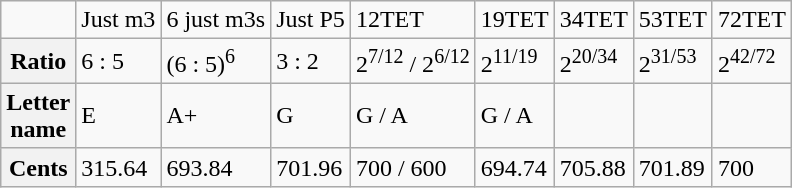<table class="wikitable">
<tr>
<td></td>
<td>Just m3</td>
<td>6 just m3s</td>
<td>Just P5</td>
<td>12TET</td>
<td>19TET</td>
<td>34TET</td>
<td>53TET</td>
<td>72TET</td>
</tr>
<tr>
<th>Ratio</th>
<td>6 : 5</td>
<td>(6 : 5)<sup>6</sup></td>
<td>3 : 2</td>
<td>2<sup>7/12</sup> / 2<sup>6/12</sup></td>
<td>2<sup>11/19</sup></td>
<td>2<sup>20/34</sup></td>
<td>2<sup>31/53</sup></td>
<td>2<sup>42/72</sup></td>
</tr>
<tr>
<th>Letter<br>name</th>
<td>E</td>
<td>A+</td>
<td>G</td>
<td>G / A</td>
<td>G / A</td>
<td></td>
<td></td>
<td></td>
</tr>
<tr>
<th>Cents</th>
<td>315.64</td>
<td>693.84</td>
<td>701.96</td>
<td>700 / 600</td>
<td>694.74</td>
<td>705.88</td>
<td>701.89</td>
<td>700</td>
</tr>
</table>
